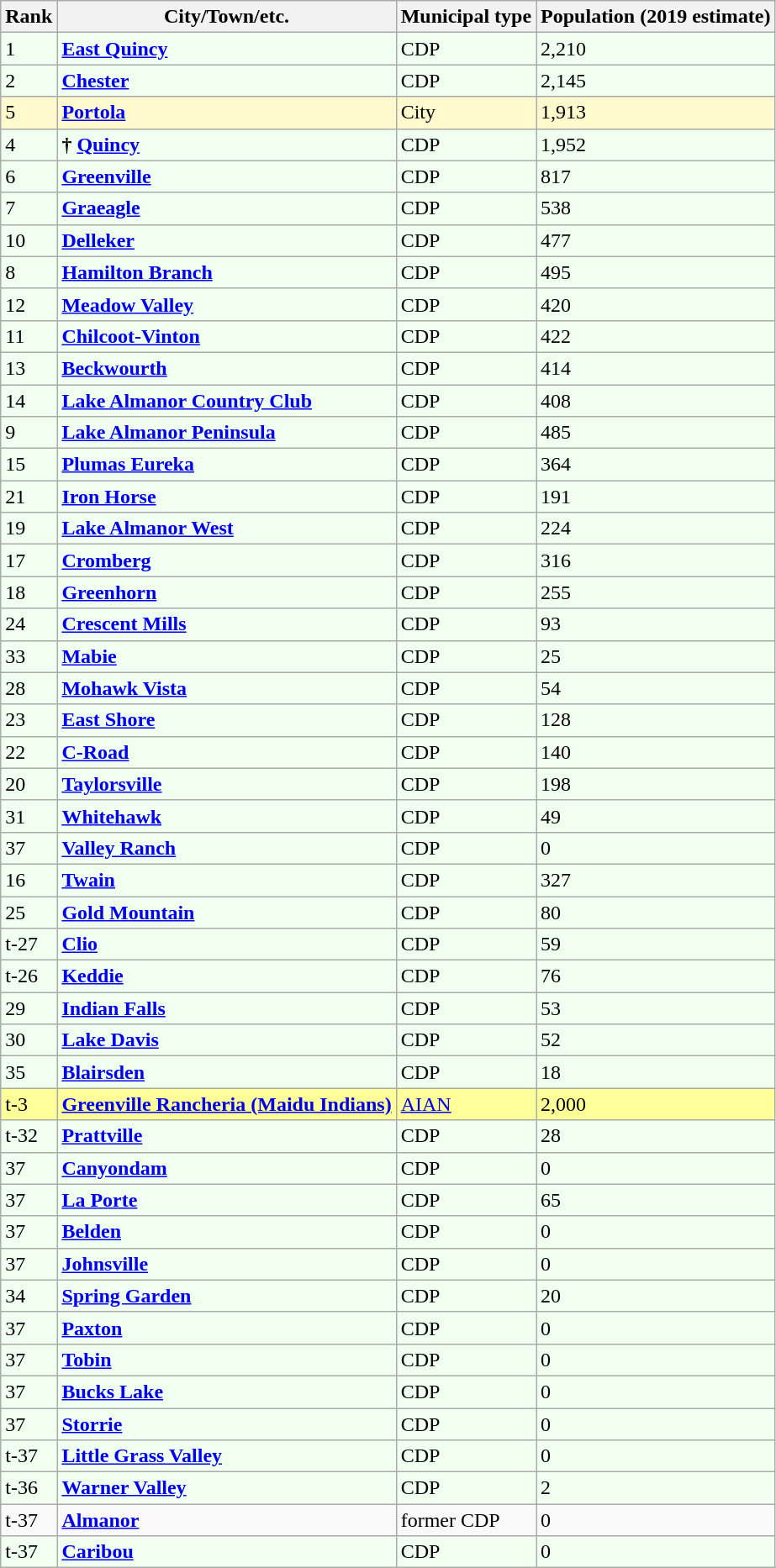<table class="wikitable sortable">
<tr>
<th>Rank</th>
<th>City/Town/etc.</th>
<th>Municipal type</th>
<th>Population (2019 estimate)</th>
</tr>
<tr style="background-color:#F0FFF0;">
<td>1</td>
<td><strong><a href='#'>East Quincy</a></strong></td>
<td>CDP</td>
<td>2,210</td>
</tr>
<tr style="background-color:#F0FFF0;">
<td>2</td>
<td><strong><a href='#'>Chester</a></strong></td>
<td>CDP</td>
<td>2,145</td>
</tr>
<tr style="background-color:#FFFACD;">
<td>5</td>
<td><strong><a href='#'>Portola</a></strong></td>
<td>City</td>
<td>1,913</td>
</tr>
<tr style="background-color:#F0FFF0;">
<td>4</td>
<td><strong>†</strong> <strong><a href='#'>Quincy</a></strong></td>
<td>CDP</td>
<td>1,952</td>
</tr>
<tr style="background-color:#F0FFF0;">
<td>6</td>
<td><strong><a href='#'>Greenville</a></strong></td>
<td>CDP</td>
<td>817</td>
</tr>
<tr style="background-color:#F0FFF0;">
<td>7</td>
<td><strong><a href='#'>Graeagle</a></strong></td>
<td>CDP</td>
<td>538</td>
</tr>
<tr style="background-color:#F0FFF0;">
<td>10</td>
<td><strong><a href='#'>Delleker</a></strong></td>
<td>CDP</td>
<td>477</td>
</tr>
<tr style="background-color:#F0FFF0;">
<td>8</td>
<td><strong><a href='#'>Hamilton Branch</a></strong></td>
<td>CDP</td>
<td>495</td>
</tr>
<tr style="background-color:#F0FFF0;">
<td>12</td>
<td><strong><a href='#'>Meadow Valley</a></strong></td>
<td>CDP</td>
<td>420</td>
</tr>
<tr style="background-color:#F0FFF0;">
<td>11</td>
<td><strong><a href='#'>Chilcoot-Vinton</a></strong></td>
<td>CDP</td>
<td>422</td>
</tr>
<tr style="background-color:#F0FFF0;">
<td>13</td>
<td><strong><a href='#'>Beckwourth</a></strong></td>
<td>CDP</td>
<td>414</td>
</tr>
<tr style="background-color:#F0FFF0;">
<td>14</td>
<td><strong><a href='#'>Lake Almanor Country Club</a></strong></td>
<td>CDP</td>
<td>408</td>
</tr>
<tr style="background-color:#F0FFF0;">
<td>9</td>
<td><strong><a href='#'>Lake Almanor Peninsula</a></strong></td>
<td>CDP</td>
<td>485</td>
</tr>
<tr style="background-color:#F0FFF0;">
<td>15</td>
<td><strong><a href='#'>Plumas Eureka</a></strong></td>
<td>CDP</td>
<td>364</td>
</tr>
<tr style="background-color:#F0FFF0;">
<td>21</td>
<td><strong><a href='#'>Iron Horse</a></strong></td>
<td>CDP</td>
<td>191</td>
</tr>
<tr style="background-color:#F0FFF0;">
<td>19</td>
<td><strong><a href='#'>Lake Almanor West</a></strong></td>
<td>CDP</td>
<td>224</td>
</tr>
<tr style="background-color:#F0FFF0;">
<td>17</td>
<td><strong><a href='#'>Cromberg</a></strong></td>
<td>CDP</td>
<td>316</td>
</tr>
<tr style="background-color:#F0FFF0;">
<td>18</td>
<td><strong><a href='#'>Greenhorn</a></strong></td>
<td>CDP</td>
<td>255</td>
</tr>
<tr style="background-color:#F0FFF0;">
<td>24</td>
<td><strong><a href='#'>Crescent Mills</a></strong></td>
<td>CDP</td>
<td>93</td>
</tr>
<tr style="background-color:#F0FFF0;">
<td>33</td>
<td><strong><a href='#'>Mabie</a></strong></td>
<td>CDP</td>
<td>25</td>
</tr>
<tr style="background-color:#F0FFF0;">
<td>28</td>
<td><strong><a href='#'>Mohawk Vista</a></strong></td>
<td>CDP</td>
<td>54</td>
</tr>
<tr style="background-color:#F0FFF0;">
<td>23</td>
<td><strong><a href='#'>East Shore</a></strong></td>
<td>CDP</td>
<td>128</td>
</tr>
<tr style="background-color:#F0FFF0;">
<td>22</td>
<td><strong><a href='#'>C-Road</a></strong></td>
<td>CDP</td>
<td>140</td>
</tr>
<tr style="background-color:#F0FFF0;">
<td>20</td>
<td><strong><a href='#'>Taylorsville</a></strong></td>
<td>CDP</td>
<td>198</td>
</tr>
<tr style="background-color:#F0FFF0;">
<td>31</td>
<td><strong><a href='#'>Whitehawk</a></strong></td>
<td>CDP</td>
<td>49</td>
</tr>
<tr style="background-color:#F0FFF0;">
<td>37</td>
<td><strong><a href='#'>Valley Ranch</a></strong></td>
<td>CDP</td>
<td>0</td>
</tr>
<tr style="background-color:#F0FFF0;">
<td>16</td>
<td><strong><a href='#'>Twain</a></strong></td>
<td>CDP</td>
<td>327</td>
</tr>
<tr style="background-color:#F0FFF0;">
<td>25</td>
<td><strong><a href='#'>Gold Mountain</a></strong></td>
<td>CDP</td>
<td>80</td>
</tr>
<tr style="background-color:#F0FFF0;">
<td>t-27</td>
<td><strong><a href='#'>Clio</a></strong></td>
<td>CDP</td>
<td>59</td>
</tr>
<tr style="background-color:#F0FFF0;">
<td>t-26</td>
<td><strong><a href='#'>Keddie</a></strong></td>
<td>CDP</td>
<td>76</td>
</tr>
<tr style="background-color:#F0FFF0;">
<td>29</td>
<td><strong><a href='#'>Indian Falls</a></strong></td>
<td>CDP</td>
<td>53</td>
</tr>
<tr style="background-color:#F0FFF0;">
<td>30</td>
<td><strong><a href='#'>Lake Davis</a></strong></td>
<td>CDP</td>
<td>52</td>
</tr>
<tr style="background-color:#F0FFF0;">
<td>35</td>
<td><strong><a href='#'>Blairsden</a></strong></td>
<td>CDP</td>
<td>18</td>
</tr>
<tr style="background-color:#FFFF99;">
<td>t-3</td>
<td><strong><a href='#'>Greenville Rancheria (Maidu Indians)</a></strong></td>
<td><a href='#'>AIAN</a></td>
<td>2,000</td>
</tr>
<tr style="background-color:#F0FFF0;">
<td>t-32</td>
<td><strong><a href='#'>Prattville</a></strong></td>
<td>CDP</td>
<td>28</td>
</tr>
<tr style="background-color:#F0FFF0;">
<td>37</td>
<td><strong><a href='#'>Canyondam</a></strong></td>
<td>CDP</td>
<td>0</td>
</tr>
<tr style="background-color:#F0FFF0;">
<td>37</td>
<td><strong><a href='#'>La Porte</a></strong></td>
<td>CDP</td>
<td>65</td>
</tr>
<tr style="background-color:#F0FFF0;">
<td>37</td>
<td><strong><a href='#'>Belden</a></strong></td>
<td>CDP</td>
<td>0</td>
</tr>
<tr style="background-color:#F0FFF0;">
<td>37</td>
<td><strong><a href='#'>Johnsville</a></strong></td>
<td>CDP</td>
<td>0</td>
</tr>
<tr style="background-color:#F0FFF0;">
<td>34</td>
<td><strong><a href='#'>Spring Garden</a></strong></td>
<td>CDP</td>
<td>20</td>
</tr>
<tr style="background-color:#F0FFF0;">
<td>37</td>
<td><strong><a href='#'>Paxton</a></strong></td>
<td>CDP</td>
<td>0</td>
</tr>
<tr style="background-color:#F0FFF0;">
<td>37</td>
<td><strong><a href='#'>Tobin</a></strong></td>
<td>CDP</td>
<td>0</td>
</tr>
<tr style="background-color:#F0FFF0;">
<td>37</td>
<td><strong><a href='#'>Bucks Lake</a></strong></td>
<td>CDP</td>
<td>0</td>
</tr>
<tr style="background-color:#F0FFF0;">
<td>37</td>
<td><strong><a href='#'>Storrie</a></strong></td>
<td>CDP</td>
<td>0</td>
</tr>
<tr style="background-color:#F0FFF0;">
<td>t-37</td>
<td><strong><a href='#'>Little Grass Valley</a></strong></td>
<td>CDP</td>
<td>0</td>
</tr>
<tr style="background-color:#F0FFF0;">
<td>t-36</td>
<td><strong><a href='#'>Warner Valley</a></strong></td>
<td>CDP</td>
<td>2</td>
</tr>
<tr style="background-color:#;">
<td>t-37</td>
<td><strong><a href='#'>Almanor</a></strong></td>
<td>former CDP</td>
<td>0</td>
</tr>
<tr style="background-color:#F0FFF0;">
<td>t-37</td>
<td><strong><a href='#'>Caribou</a></strong></td>
<td>CDP</td>
<td>0</td>
</tr>
</table>
